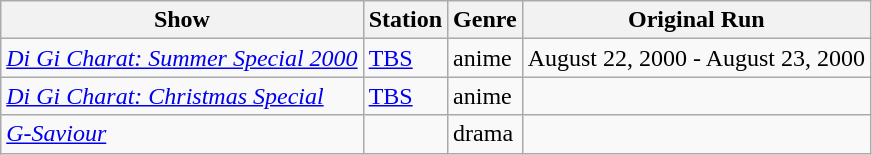<table class="wikitable sortable">
<tr>
<th>Show</th>
<th>Station</th>
<th>Genre</th>
<th>Original Run</th>
</tr>
<tr>
<td><em><a href='#'>Di Gi Charat: Summer Special 2000</a></em></td>
<td><a href='#'>TBS</a></td>
<td>anime</td>
<td>August 22, 2000 - August 23, 2000</td>
</tr>
<tr>
<td><em><a href='#'>Di Gi Charat: Christmas Special</a></em></td>
<td><a href='#'>TBS</a></td>
<td>anime</td>
<td></td>
</tr>
<tr>
<td><em><a href='#'>G-Saviour</a></em></td>
<td></td>
<td>drama</td>
<td></td>
</tr>
</table>
